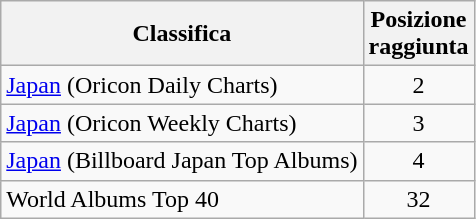<table class="wikitable sortable">
<tr>
<th align="left">Classifica</th>
<th align="center">Posizione<br>raggiunta</th>
</tr>
<tr>
<td><a href='#'>Japan</a> (Oricon Daily Charts)</td>
<td align="center">2</td>
</tr>
<tr>
<td><a href='#'>Japan</a> (Oricon Weekly Charts)</td>
<td align="center">3</td>
</tr>
<tr>
<td><a href='#'>Japan</a> (Billboard Japan Top Albums)</td>
<td align="center">4</td>
</tr>
<tr>
<td>World Albums Top 40</td>
<td align="center">32</td>
</tr>
</table>
